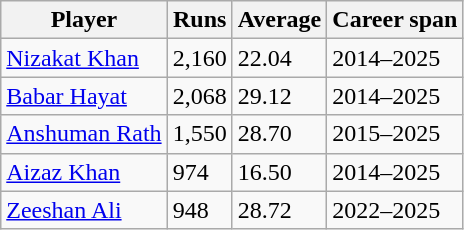<table class="wikitable">
<tr>
<th>Player</th>
<th>Runs</th>
<th>Average</th>
<th>Career span</th>
</tr>
<tr>
<td><a href='#'>Nizakat Khan</a></td>
<td>2,160</td>
<td>22.04</td>
<td>2014–2025</td>
</tr>
<tr>
<td><a href='#'>Babar Hayat</a></td>
<td>2,068</td>
<td>29.12</td>
<td>2014–2025</td>
</tr>
<tr>
<td><a href='#'>Anshuman Rath</a></td>
<td>1,550</td>
<td>28.70</td>
<td>2015–2025</td>
</tr>
<tr>
<td><a href='#'>Aizaz Khan</a></td>
<td>974</td>
<td>16.50</td>
<td>2014–2025</td>
</tr>
<tr>
<td><a href='#'>Zeeshan Ali</a></td>
<td>948</td>
<td>28.72</td>
<td>2022–2025</td>
</tr>
</table>
